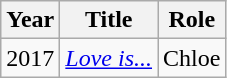<table class="wikitable">
<tr>
<th>Year</th>
<th>Title</th>
<th>Role</th>
</tr>
<tr>
<td>2017</td>
<td><em><a href='#'>Love is...</a></em></td>
<td>Chloe</td>
</tr>
</table>
